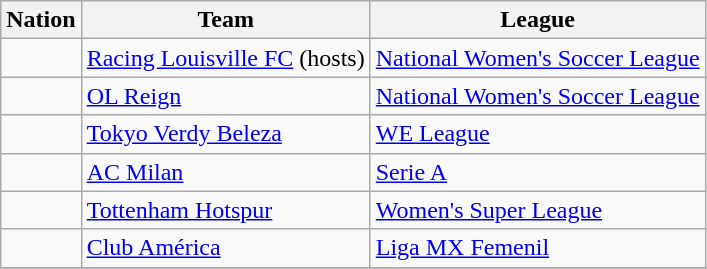<table class="wikitable">
<tr>
<th>Nation</th>
<th>Team</th>
<th>League</th>
</tr>
<tr>
<td></td>
<td><a href='#'>Racing Louisville FC</a> (hosts)</td>
<td><a href='#'>National Women's Soccer League</a></td>
</tr>
<tr>
<td></td>
<td><a href='#'>OL Reign</a></td>
<td><a href='#'>National Women's Soccer League</a></td>
</tr>
<tr>
<td></td>
<td><a href='#'>Tokyo Verdy Beleza</a></td>
<td><a href='#'>WE League</a></td>
</tr>
<tr>
<td></td>
<td><a href='#'>AC Milan</a></td>
<td><a href='#'>Serie A</a></td>
</tr>
<tr>
<td></td>
<td><a href='#'>Tottenham Hotspur</a></td>
<td><a href='#'>Women's Super League</a></td>
</tr>
<tr>
<td></td>
<td><a href='#'>Club América</a></td>
<td><a href='#'>Liga MX Femenil</a></td>
</tr>
<tr>
</tr>
</table>
